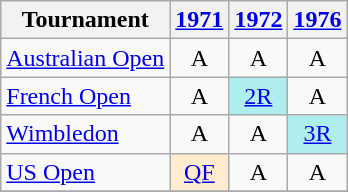<table class="wikitable">
<tr>
<th>Tournament</th>
<th><a href='#'>1971</a></th>
<th><a href='#'>1972</a></th>
<th><a href='#'>1976</a></th>
</tr>
<tr>
<td><a href='#'>Australian Open</a></td>
<td align="center">A</td>
<td align="center">A</td>
<td align="center">A</td>
</tr>
<tr>
<td><a href='#'>French Open</a></td>
<td align="center">A</td>
<td style="background:#afeeee;" align="center"><a href='#'>2R</a></td>
<td align="center">A</td>
</tr>
<tr>
<td><a href='#'>Wimbledon</a></td>
<td align="center">A</td>
<td align="center">A</td>
<td align="center" style="background:#afeeee;"><a href='#'>3R</a></td>
</tr>
<tr>
<td><a href='#'>US Open</a></td>
<td style="background:#ffebcd;" align="center"><a href='#'>QF</a></td>
<td align="center">A</td>
<td align="center">A</td>
</tr>
<tr>
</tr>
</table>
